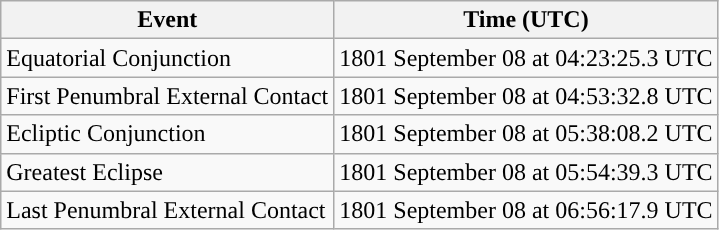<table class="wikitable">
<tr>
<th>Event</th>
<th>Time (UTC)</th>
</tr>
<tr>
<td>Equatorial Conjunction</td>
<td>1801 September 08 at 04:23:25.3 UTC</td>
</tr>
<tr>
<td>First Penumbral External Contact</td>
<td>1801 September 08 at 04:53:32.8 UTC</td>
</tr>
<tr>
<td>Ecliptic Conjunction</td>
<td>1801 September 08 at 05:38:08.2 UTC</td>
</tr>
<tr>
<td>Greatest Eclipse</td>
<td>1801 September 08 at 05:54:39.3 UTC</td>
</tr>
<tr>
<td>Last Penumbral External Contact</td>
<td>1801 September 08 at 06:56:17.9 UTC</td>
</tr>
</table>
